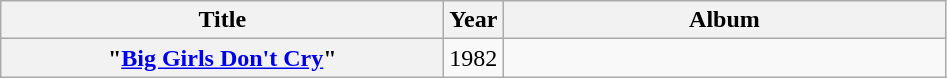<table class="wikitable plainrowheaders" style="text-align:center;">
<tr>
<th scope="col" style="width:18em;">Title</th>
<th scope="col" style="width:1em;">Year</th>
<th scope="col" style="width:18em;">Album</th>
</tr>
<tr>
<th scope="row">"<a href='#'>Big Girls Don't Cry</a>"</th>
<td>1982</td>
<td></td>
</tr>
</table>
